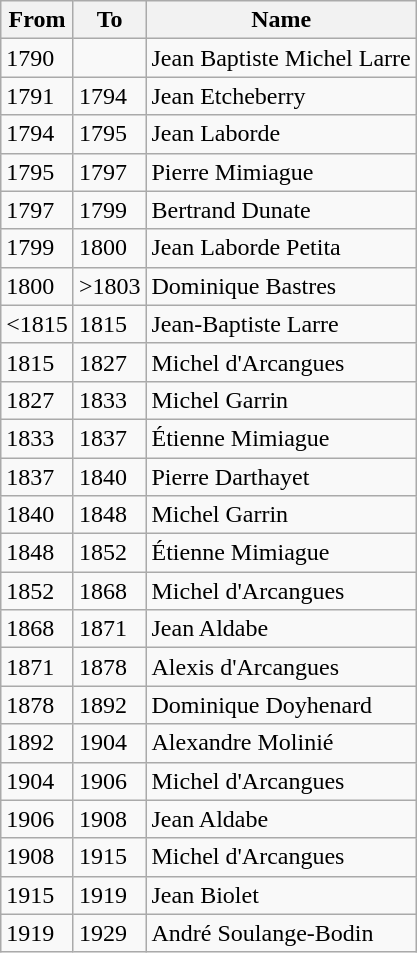<table class="wikitable">
<tr>
<th>From</th>
<th>To</th>
<th>Name</th>
</tr>
<tr>
<td>1790</td>
<td></td>
<td>Jean Baptiste Michel Larre</td>
</tr>
<tr>
<td>1791</td>
<td>1794</td>
<td>Jean Etcheberry</td>
</tr>
<tr>
<td>1794</td>
<td>1795</td>
<td>Jean Laborde</td>
</tr>
<tr>
<td>1795</td>
<td>1797</td>
<td>Pierre Mimiague</td>
</tr>
<tr>
<td>1797</td>
<td>1799</td>
<td>Bertrand Dunate</td>
</tr>
<tr>
<td>1799</td>
<td>1800</td>
<td>Jean Laborde Petita</td>
</tr>
<tr>
<td>1800</td>
<td>>1803</td>
<td>Dominique Bastres</td>
</tr>
<tr>
<td><1815</td>
<td>1815</td>
<td>Jean-Baptiste Larre</td>
</tr>
<tr>
<td>1815</td>
<td>1827</td>
<td>Michel d'Arcangues</td>
</tr>
<tr>
<td>1827</td>
<td>1833</td>
<td>Michel Garrin</td>
</tr>
<tr>
<td>1833</td>
<td>1837</td>
<td>Étienne Mimiague</td>
</tr>
<tr>
<td>1837</td>
<td>1840</td>
<td>Pierre Darthayet</td>
</tr>
<tr>
<td>1840</td>
<td>1848</td>
<td>Michel Garrin</td>
</tr>
<tr>
<td>1848</td>
<td>1852</td>
<td>Étienne Mimiague</td>
</tr>
<tr>
<td>1852</td>
<td>1868</td>
<td>Michel d'Arcangues</td>
</tr>
<tr>
<td>1868</td>
<td>1871</td>
<td>Jean Aldabe</td>
</tr>
<tr>
<td>1871</td>
<td>1878</td>
<td>Alexis d'Arcangues</td>
</tr>
<tr>
<td>1878</td>
<td>1892</td>
<td>Dominique Doyhenard</td>
</tr>
<tr>
<td>1892</td>
<td>1904</td>
<td>Alexandre Molinié</td>
</tr>
<tr>
<td>1904</td>
<td>1906</td>
<td>Michel d'Arcangues</td>
</tr>
<tr>
<td>1906</td>
<td>1908</td>
<td>Jean Aldabe</td>
</tr>
<tr>
<td>1908</td>
<td>1915</td>
<td>Michel d'Arcangues</td>
</tr>
<tr>
<td>1915</td>
<td>1919</td>
<td>Jean Biolet</td>
</tr>
<tr>
<td>1919</td>
<td>1929</td>
<td>André Soulange-Bodin</td>
</tr>
</table>
